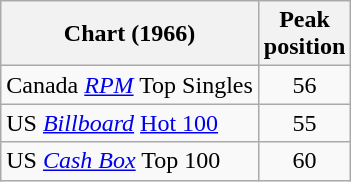<table class="wikitable">
<tr>
<th>Chart (1966)</th>
<th>Peak<br>position</th>
</tr>
<tr>
<td>Canada <em><a href='#'>RPM</a></em> Top Singles</td>
<td style="text-align:center;">56</td>
</tr>
<tr>
<td>US <em><a href='#'>Billboard</a></em> <a href='#'>Hot 100</a></td>
<td style="text-align:center;">55</td>
</tr>
<tr>
<td>US <a href='#'><em>Cash Box</em></a> Top 100</td>
<td align="center">60</td>
</tr>
</table>
